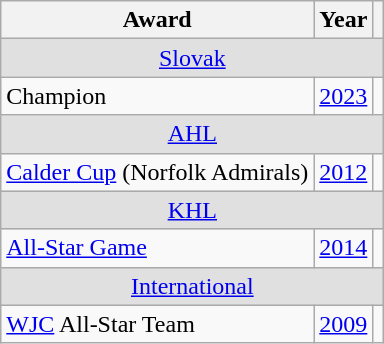<table class="wikitable">
<tr>
<th>Award</th>
<th>Year</th>
<th></th>
</tr>
<tr ALIGN="center" bgcolor="#e0e0e0">
<td colspan="3"><a href='#'>Slovak</a></td>
</tr>
<tr>
<td>Champion</td>
<td><a href='#'>2023</a></td>
<td></td>
</tr>
<tr ALIGN="center" bgcolor="#e0e0e0">
<td colspan="3"><a href='#'>AHL</a></td>
</tr>
<tr>
<td><a href='#'>Calder Cup</a> (Norfolk Admirals)</td>
<td><a href='#'>2012</a></td>
<td></td>
</tr>
<tr ALIGN="center" bgcolor="#e0e0e0">
<td colspan="3"><a href='#'>KHL</a></td>
</tr>
<tr>
<td><a href='#'>All-Star Game</a></td>
<td><a href='#'>2014</a></td>
<td></td>
</tr>
<tr ALIGN="center" bgcolor="#e0e0e0">
<td colspan="3"><a href='#'>International</a></td>
</tr>
<tr>
<td><a href='#'>WJC</a> All-Star Team</td>
<td><a href='#'>2009</a></td>
<td></td>
</tr>
</table>
